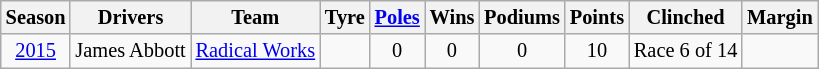<table class="sortable wikitable" style="font-size:85%; text-align:center;">
<tr>
<th scope=col>Season</th>
<th scope=col>Drivers</th>
<th scope=col>Team</th>
<th scope=col>Tyre</th>
<th scope=col><a href='#'>Poles</a></th>
<th scope=col>Wins</th>
<th scope=col>Podiums</th>
<th scope=col>Points</th>
<th scope=col>Clinched</th>
<th scope=col>Margin</th>
</tr>
<tr>
<td><a href='#'>2015</a></td>
<td align=left> James Abbott</td>
<td align=left> <a href='#'>Radical Works</a></td>
<td></td>
<td>0</td>
<td>0</td>
<td>0</td>
<td>10</td>
<td>Race 6 of 14</td>
<td></td>
</tr>
</table>
